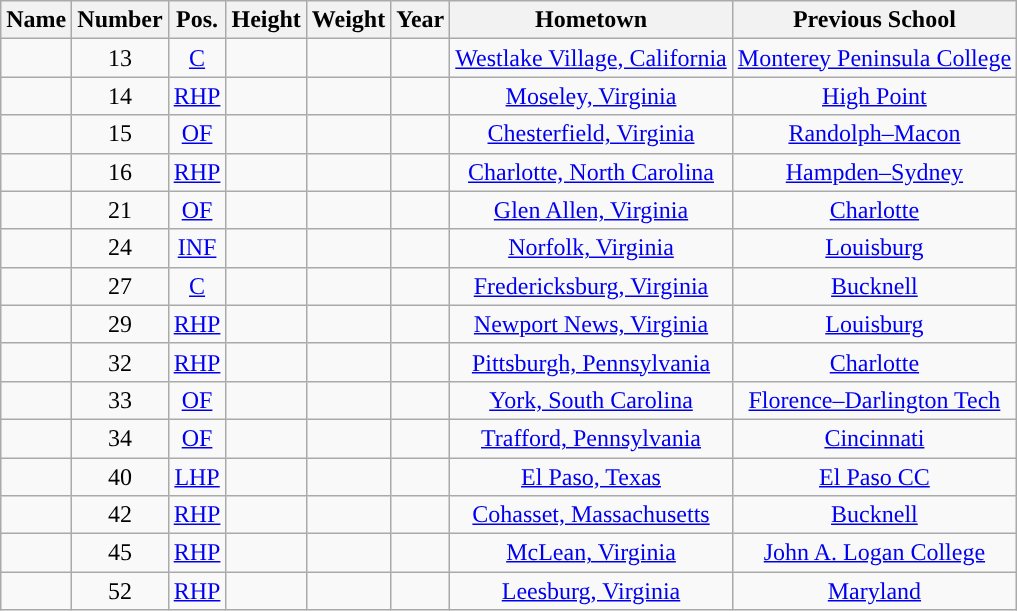<table class="wikitable sortable sortable" style="text-align: center">
<tr align=center>
<th>Name</th>
<th>Number</th>
<th>Pos.</th>
<th>Height</th>
<th>Weight</th>
<th>Year</th>
<th>Hometown</th>
<th>Previous School</th>
</tr>
<tr>
<td></td>
<td>13</td>
<td><a href='#'>C</a></td>
<td></td>
<td></td>
<td></td>
<td><a href='#'>Westlake Village, California</a></td>
<td><a href='#'>Monterey Peninsula College</a></td>
</tr>
<tr>
<td></td>
<td>14</td>
<td><a href='#'>RHP</a></td>
<td></td>
<td></td>
<td></td>
<td><a href='#'>Moseley, Virginia</a></td>
<td><a href='#'>High Point</a></td>
</tr>
<tr>
<td></td>
<td>15</td>
<td><a href='#'>OF</a></td>
<td></td>
<td></td>
<td></td>
<td><a href='#'>Chesterfield, Virginia</a></td>
<td><a href='#'>Randolph–Macon</a></td>
</tr>
<tr>
<td></td>
<td>16</td>
<td><a href='#'>RHP</a></td>
<td></td>
<td></td>
<td></td>
<td><a href='#'>Charlotte, North Carolina</a></td>
<td><a href='#'>Hampden–Sydney</a></td>
</tr>
<tr>
<td></td>
<td>21</td>
<td><a href='#'>OF</a></td>
<td></td>
<td></td>
<td></td>
<td><a href='#'>Glen Allen, Virginia</a></td>
<td><a href='#'>Charlotte</a></td>
</tr>
<tr>
<td></td>
<td>24</td>
<td><a href='#'>INF</a></td>
<td></td>
<td></td>
<td></td>
<td><a href='#'>Norfolk, Virginia</a></td>
<td><a href='#'>Louisburg</a></td>
</tr>
<tr>
<td></td>
<td>27</td>
<td><a href='#'>C</a></td>
<td></td>
<td></td>
<td></td>
<td><a href='#'>Fredericksburg, Virginia</a></td>
<td><a href='#'>Bucknell</a></td>
</tr>
<tr>
<td></td>
<td>29</td>
<td><a href='#'>RHP</a></td>
<td></td>
<td></td>
<td></td>
<td><a href='#'>Newport News, Virginia</a></td>
<td><a href='#'>Louisburg</a></td>
</tr>
<tr>
<td></td>
<td>32</td>
<td><a href='#'>RHP</a></td>
<td></td>
<td></td>
<td></td>
<td><a href='#'>Pittsburgh, Pennsylvania</a></td>
<td><a href='#'>Charlotte</a></td>
</tr>
<tr>
<td></td>
<td>33</td>
<td><a href='#'>OF</a></td>
<td></td>
<td></td>
<td></td>
<td><a href='#'>York, South Carolina</a></td>
<td><a href='#'>Florence–Darlington Tech</a></td>
</tr>
<tr>
<td></td>
<td>34</td>
<td><a href='#'>OF</a></td>
<td></td>
<td></td>
<td></td>
<td><a href='#'>Trafford, Pennsylvania</a></td>
<td><a href='#'>Cincinnati</a></td>
</tr>
<tr>
<td></td>
<td>40</td>
<td><a href='#'>LHP</a></td>
<td></td>
<td></td>
<td></td>
<td><a href='#'>El Paso, Texas</a></td>
<td><a href='#'>El Paso CC</a></td>
</tr>
<tr>
<td></td>
<td>42</td>
<td><a href='#'>RHP</a></td>
<td></td>
<td></td>
<td></td>
<td><a href='#'>Cohasset, Massachusetts</a></td>
<td><a href='#'>Bucknell</a></td>
</tr>
<tr>
<td></td>
<td>45</td>
<td><a href='#'>RHP</a></td>
<td></td>
<td></td>
<td></td>
<td><a href='#'>McLean, Virginia</a></td>
<td><a href='#'>John A. Logan College</a></td>
</tr>
<tr>
<td></td>
<td>52</td>
<td><a href='#'>RHP</a></td>
<td></td>
<td></td>
<td></td>
<td><a href='#'>Leesburg, Virginia</a></td>
<td><a href='#'>Maryland</a></td>
</tr>
</table>
